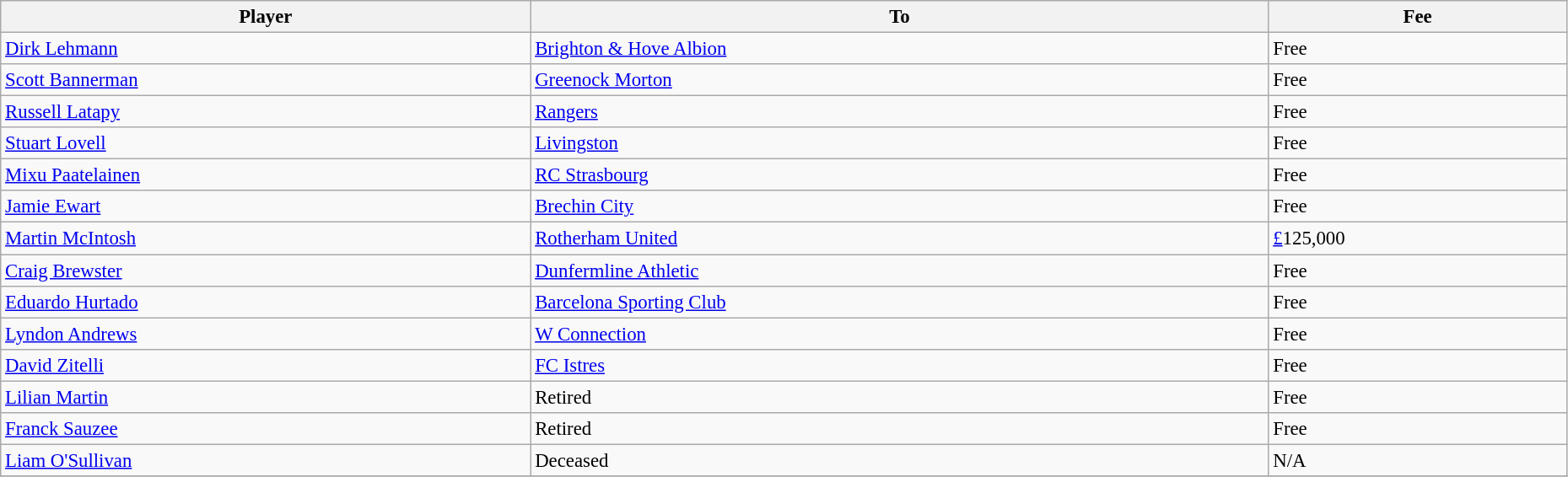<table class="wikitable" style="text-align:center; font-size:95%;width:98%; text-align:left">
<tr>
<th><strong>Player</strong></th>
<th><strong>To</strong></th>
<th><strong>Fee</strong></th>
</tr>
<tr --->
<td> <a href='#'>Dirk Lehmann</a></td>
<td><a href='#'>Brighton & Hove Albion</a></td>
<td>Free</td>
</tr>
<tr>
<td> <a href='#'>Scott Bannerman</a></td>
<td><a href='#'>Greenock Morton</a></td>
<td>Free</td>
</tr>
<tr>
<td> <a href='#'>Russell Latapy</a></td>
<td><a href='#'>Rangers</a></td>
<td>Free</td>
</tr>
<tr>
<td> <a href='#'>Stuart Lovell</a></td>
<td><a href='#'>Livingston</a></td>
<td>Free</td>
</tr>
<tr>
<td> <a href='#'>Mixu Paatelainen</a></td>
<td><a href='#'>RC Strasbourg</a></td>
<td>Free</td>
</tr>
<tr>
<td> <a href='#'>Jamie Ewart</a></td>
<td><a href='#'>Brechin City</a></td>
<td>Free</td>
</tr>
<tr>
<td> <a href='#'>Martin McIntosh</a></td>
<td><a href='#'>Rotherham United</a></td>
<td><a href='#'>£</a>125,000</td>
</tr>
<tr>
<td> <a href='#'>Craig Brewster</a></td>
<td><a href='#'>Dunfermline Athletic</a></td>
<td>Free</td>
</tr>
<tr>
<td> <a href='#'>Eduardo Hurtado</a></td>
<td><a href='#'>Barcelona Sporting Club</a></td>
<td>Free</td>
</tr>
<tr>
<td> <a href='#'>Lyndon Andrews</a></td>
<td><a href='#'>W Connection</a></td>
<td>Free</td>
</tr>
<tr>
<td> <a href='#'>David Zitelli</a></td>
<td><a href='#'>FC Istres</a></td>
<td>Free</td>
</tr>
<tr>
<td> <a href='#'>Lilian Martin</a></td>
<td>Retired</td>
<td>Free</td>
</tr>
<tr>
<td> <a href='#'>Franck Sauzee</a></td>
<td>Retired</td>
<td>Free</td>
</tr>
<tr>
<td> <a href='#'>Liam O'Sullivan</a></td>
<td>Deceased</td>
<td>N/A</td>
</tr>
<tr>
</tr>
</table>
